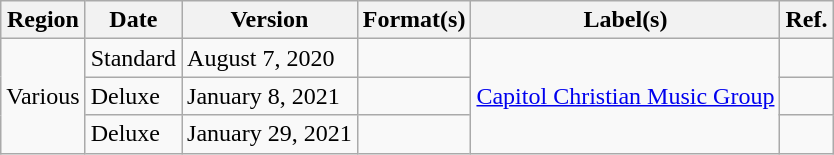<table class="wikitable plainrowheaders">
<tr>
<th scope="col">Region</th>
<th scope="col">Date</th>
<th scope="col">Version</th>
<th scope="col">Format(s)</th>
<th scope="col">Label(s)</th>
<th scope="col">Ref.</th>
</tr>
<tr>
<td rowspan="3">Various</td>
<td>Standard</td>
<td>August 7, 2020</td>
<td></td>
<td rowspan="3"><a href='#'>Capitol Christian Music Group</a></td>
<td></td>
</tr>
<tr>
<td>Deluxe</td>
<td>January 8, 2021</td>
<td></td>
<td></td>
</tr>
<tr>
<td>Deluxe <br></td>
<td>January 29, 2021</td>
<td></td>
<td></td>
</tr>
</table>
